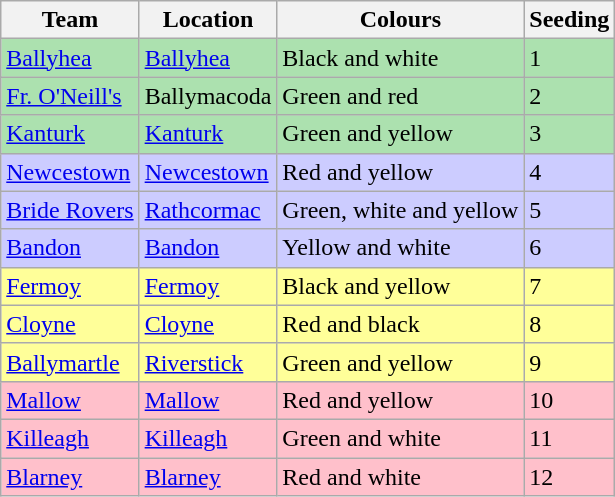<table class="wikitable sortable">
<tr>
<th>Team</th>
<th>Location</th>
<th>Colours</th>
<th>Seeding</th>
</tr>
<tr align=left  style="background:#ACE1AF;">
<td><a href='#'>Ballyhea</a></td>
<td><a href='#'>Ballyhea</a></td>
<td>Black and white</td>
<td>1</td>
</tr>
<tr align=left  style="background:#ACE1AF;">
<td><a href='#'>Fr. O'Neill's</a></td>
<td>Ballymacoda</td>
<td>Green and red</td>
<td>2</td>
</tr>
<tr align=left  style="background:#ACE1AF;">
<td><a href='#'>Kanturk</a></td>
<td><a href='#'>Kanturk</a></td>
<td>Green and yellow</td>
<td>3</td>
</tr>
<tr align=left style="background:#ccccff;">
<td><a href='#'>Newcestown</a></td>
<td><a href='#'>Newcestown</a></td>
<td>Red and yellow</td>
<td>4</td>
</tr>
<tr align=left style="background:#ccccff;">
<td><a href='#'>Bride Rovers</a></td>
<td><a href='#'>Rathcormac</a></td>
<td>Green, white and yellow</td>
<td>5</td>
</tr>
<tr align=left style="background:#ccccff;">
<td><a href='#'>Bandon</a></td>
<td><a href='#'>Bandon</a></td>
<td>Yellow and white</td>
<td>6</td>
</tr>
<tr align=left style="background:#FFFF99;">
<td><a href='#'>Fermoy</a></td>
<td><a href='#'>Fermoy</a></td>
<td>Black and yellow</td>
<td>7</td>
</tr>
<tr align=left style="background:#FFFF99;">
<td><a href='#'>Cloyne</a></td>
<td><a href='#'>Cloyne</a></td>
<td>Red and black</td>
<td>8</td>
</tr>
<tr align=left style="background:#FFFF99;">
<td><a href='#'>Ballymartle</a></td>
<td><a href='#'>Riverstick</a></td>
<td>Green and yellow</td>
<td>9</td>
</tr>
<tr align=left style="background:#FFC0CB;">
<td><a href='#'>Mallow</a></td>
<td><a href='#'>Mallow</a></td>
<td>Red and yellow</td>
<td>10</td>
</tr>
<tr align=left style="background:#FFC0CB;">
<td><a href='#'>Killeagh</a></td>
<td><a href='#'>Killeagh</a></td>
<td>Green and white</td>
<td>11</td>
</tr>
<tr align=left style="background:#FFC0CB;">
<td><a href='#'>Blarney</a></td>
<td><a href='#'>Blarney</a></td>
<td>Red and white</td>
<td>12</td>
</tr>
</table>
